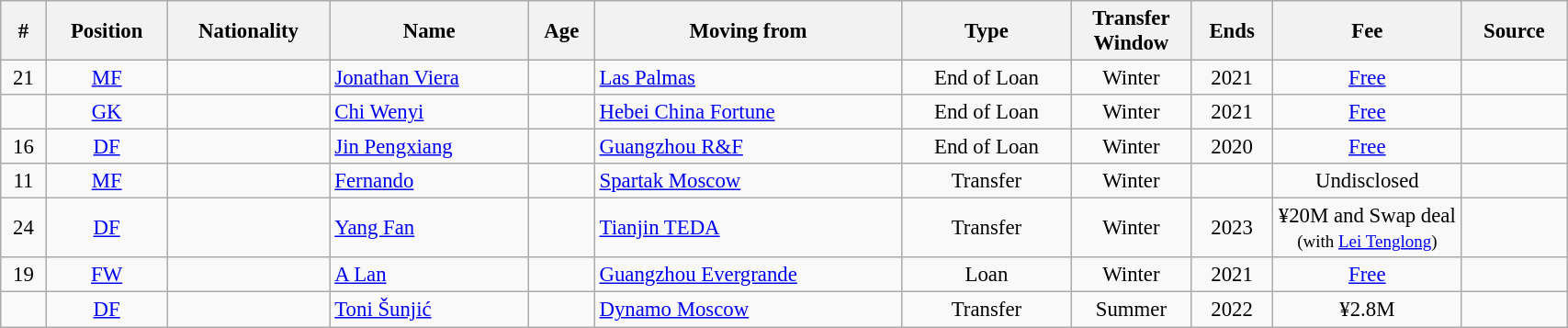<table class="wikitable sortable" style="width:90%; text-align:center; font-size:95%;">
<tr>
<th>#</th>
<th>Position</th>
<th>Nationality</th>
<th>Name</th>
<th>Age</th>
<th>Moving from</th>
<th>Type</th>
<th style="width: 80px;">Transfer Window</th>
<th>Ends</th>
<th style="width: 130px;">Fee</th>
<th>Source</th>
</tr>
<tr>
<td>21</td>
<td><a href='#'>MF</a></td>
<td></td>
<td style="text-align: left;"><a href='#'>Jonathan Viera</a></td>
<td></td>
<td style="text-align: left;"> <a href='#'>Las Palmas</a></td>
<td>End of Loan</td>
<td>Winter</td>
<td>2021</td>
<td><a href='#'>Free</a></td>
<td></td>
</tr>
<tr>
<td></td>
<td><a href='#'>GK</a></td>
<td></td>
<td style="text-align: left;"><a href='#'>Chi Wenyi</a></td>
<td></td>
<td style="text-align: left;"> <a href='#'>Hebei China Fortune</a></td>
<td>End of Loan</td>
<td>Winter</td>
<td>2021</td>
<td><a href='#'>Free</a></td>
<td></td>
</tr>
<tr>
<td>16</td>
<td><a href='#'>DF</a></td>
<td></td>
<td style="text-align: left;"><a href='#'>Jin Pengxiang</a></td>
<td></td>
<td style="text-align: left;"> <a href='#'>Guangzhou R&F</a></td>
<td>End of Loan</td>
<td>Winter</td>
<td>2020</td>
<td><a href='#'>Free</a></td>
<td></td>
</tr>
<tr>
<td>11</td>
<td><a href='#'>MF</a></td>
<td></td>
<td style="text-align: left;"><a href='#'>Fernando</a></td>
<td></td>
<td style="text-align: left;"> <a href='#'>Spartak Moscow</a></td>
<td>Transfer</td>
<td>Winter</td>
<td></td>
<td>Undisclosed</td>
<td></td>
</tr>
<tr>
<td>24</td>
<td><a href='#'>DF</a></td>
<td></td>
<td style="text-align: left;"><a href='#'>Yang Fan</a></td>
<td></td>
<td style="text-align: left;"> <a href='#'>Tianjin TEDA</a></td>
<td>Transfer</td>
<td>Winter</td>
<td>2023</td>
<td>¥20M and Swap deal <small>(with <a href='#'>Lei Tenglong</a>)</small></td>
<td></td>
</tr>
<tr>
<td>19</td>
<td><a href='#'>FW</a></td>
<td></td>
<td style="text-align: left;"><a href='#'>A Lan</a></td>
<td></td>
<td style="text-align: left;"> <a href='#'>Guangzhou Evergrande</a></td>
<td>Loan</td>
<td>Winter</td>
<td>2021</td>
<td><a href='#'>Free</a></td>
<td></td>
</tr>
<tr>
<td></td>
<td><a href='#'>DF</a></td>
<td></td>
<td style="text-align: left;"><a href='#'>Toni Šunjić</a></td>
<td></td>
<td style="text-align: left;"> <a href='#'>Dynamo Moscow</a></td>
<td>Transfer</td>
<td>Summer</td>
<td>2022</td>
<td>¥2.8M</td>
<td></td>
</tr>
</table>
